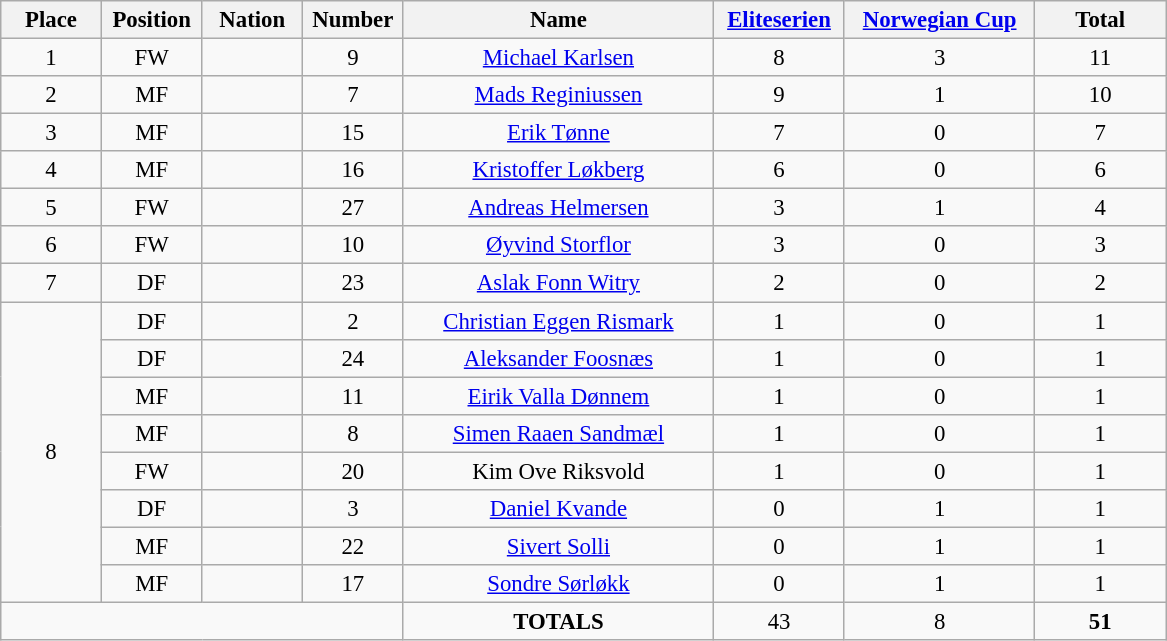<table class="wikitable" style="font-size: 95%; text-align: center;">
<tr>
<th width=60>Place</th>
<th width=60>Position</th>
<th width=60>Nation</th>
<th width=60>Number</th>
<th width=200>Name</th>
<th width=80><a href='#'>Eliteserien</a></th>
<th width=120><a href='#'>Norwegian Cup</a></th>
<th width=80><strong>Total</strong></th>
</tr>
<tr>
<td>1</td>
<td>FW</td>
<td></td>
<td>9</td>
<td><a href='#'>Michael Karlsen</a></td>
<td>8</td>
<td>3</td>
<td>11</td>
</tr>
<tr>
<td>2</td>
<td>MF</td>
<td></td>
<td>7</td>
<td><a href='#'>Mads Reginiussen</a></td>
<td>9</td>
<td>1</td>
<td>10</td>
</tr>
<tr>
<td>3</td>
<td>MF</td>
<td></td>
<td>15</td>
<td><a href='#'>Erik Tønne</a></td>
<td>7</td>
<td>0</td>
<td>7</td>
</tr>
<tr>
<td>4</td>
<td>MF</td>
<td></td>
<td>16</td>
<td><a href='#'>Kristoffer Løkberg</a></td>
<td>6</td>
<td>0</td>
<td>6</td>
</tr>
<tr>
<td>5</td>
<td>FW</td>
<td></td>
<td>27</td>
<td><a href='#'>Andreas Helmersen</a></td>
<td>3</td>
<td>1</td>
<td>4</td>
</tr>
<tr>
<td>6</td>
<td>FW</td>
<td></td>
<td>10</td>
<td><a href='#'>Øyvind Storflor</a></td>
<td>3</td>
<td>0</td>
<td>3</td>
</tr>
<tr>
<td>7</td>
<td>DF</td>
<td></td>
<td>23</td>
<td><a href='#'>Aslak Fonn Witry</a></td>
<td>2</td>
<td>0</td>
<td>2</td>
</tr>
<tr>
<td rowspan="8">8</td>
<td>DF</td>
<td></td>
<td>2</td>
<td><a href='#'>Christian Eggen Rismark</a></td>
<td>1</td>
<td>0</td>
<td>1</td>
</tr>
<tr>
<td>DF</td>
<td></td>
<td>24</td>
<td><a href='#'>Aleksander Foosnæs</a></td>
<td>1</td>
<td>0</td>
<td>1</td>
</tr>
<tr>
<td>MF</td>
<td></td>
<td>11</td>
<td><a href='#'>Eirik Valla Dønnem</a></td>
<td>1</td>
<td>0</td>
<td>1</td>
</tr>
<tr>
<td>MF</td>
<td></td>
<td>8</td>
<td><a href='#'>Simen Raaen Sandmæl</a></td>
<td>1</td>
<td>0</td>
<td>1</td>
</tr>
<tr>
<td>FW</td>
<td></td>
<td>20</td>
<td>Kim Ove Riksvold</td>
<td>1</td>
<td>0</td>
<td>1</td>
</tr>
<tr>
<td>DF</td>
<td></td>
<td>3</td>
<td><a href='#'>Daniel Kvande</a></td>
<td>0</td>
<td>1</td>
<td>1</td>
</tr>
<tr>
<td>MF</td>
<td></td>
<td>22</td>
<td><a href='#'>Sivert Solli</a></td>
<td>0</td>
<td>1</td>
<td>1</td>
</tr>
<tr>
<td>MF</td>
<td></td>
<td>17</td>
<td><a href='#'>Sondre Sørløkk</a></td>
<td>0</td>
<td>1</td>
<td>1</td>
</tr>
<tr>
<td colspan="4"></td>
<td><strong>TOTALS</strong></td>
<td>43</td>
<td>8</td>
<td><strong>51</strong></td>
</tr>
</table>
